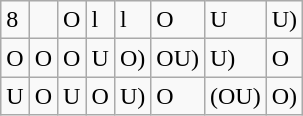<table class="wikitable" align="center" style="margin-left:1em;">
<tr>
<td>8</td>
<td></td>
<td>O</td>
<td>l</td>
<td>l</td>
<td>O</td>
<td>U</td>
<td (>U)</td>
</tr>
<tr>
<td>O</td>
<td>O</td>
<td>O</td>
<td>U</td>
<td (>O)</td>
<td (>OU)</td>
<td (>U)</td>
<td>O</td>
</tr>
<tr>
<td>U</td>
<td>O</td>
<td>U</td>
<td>O</td>
<td (>U)</td>
<td>O</td>
<td>(OU)</td>
<td (>O)</td>
</tr>
</table>
